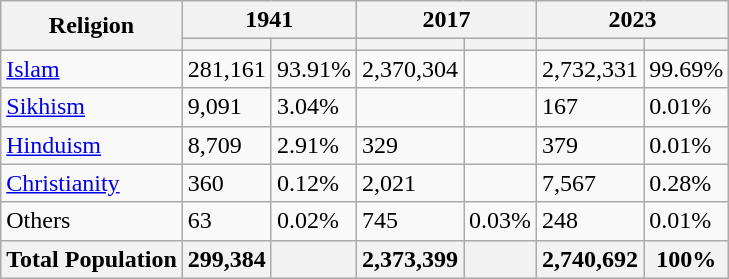<table class="wikitable sortable">
<tr>
<th rowspan="2">Religion</th>
<th colspan="2">1941</th>
<th colspan="2">2017</th>
<th colspan="2">2023</th>
</tr>
<tr>
<th></th>
<th></th>
<th></th>
<th></th>
<th></th>
<th></th>
</tr>
<tr>
<td><a href='#'>Islam</a> </td>
<td>281,161</td>
<td>93.91%</td>
<td>2,370,304</td>
<td></td>
<td>2,732,331</td>
<td>99.69%</td>
</tr>
<tr>
<td><a href='#'>Sikhism</a> </td>
<td>9,091</td>
<td>3.04%</td>
<td></td>
<td></td>
<td>167</td>
<td>0.01%</td>
</tr>
<tr>
<td><a href='#'>Hinduism</a> </td>
<td>8,709</td>
<td>2.91%</td>
<td>329</td>
<td></td>
<td>379</td>
<td>0.01%</td>
</tr>
<tr>
<td><a href='#'>Christianity</a> </td>
<td>360</td>
<td>0.12%</td>
<td>2,021</td>
<td></td>
<td>7,567</td>
<td>0.28%</td>
</tr>
<tr>
<td>Others</td>
<td>63</td>
<td>0.02%</td>
<td>745</td>
<td>0.03%</td>
<td>248</td>
<td>0.01%</td>
</tr>
<tr>
<th>Total Population</th>
<th>299,384</th>
<th></th>
<th>2,373,399</th>
<th></th>
<th>2,740,692</th>
<th>100%</th>
</tr>
</table>
